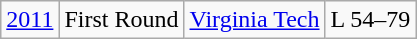<table class="wikitable">
<tr align="center">
<td><a href='#'>2011</a></td>
<td>First Round</td>
<td><a href='#'>Virginia Tech</a></td>
<td>L 54–79</td>
</tr>
</table>
